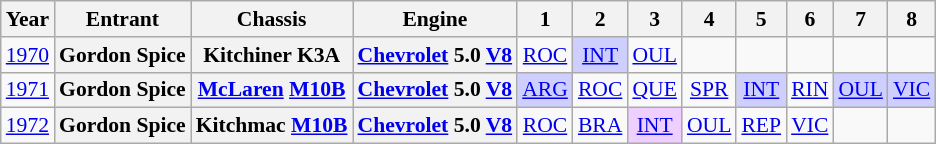<table class="wikitable" style="text-align:center; font-size:90%">
<tr>
<th>Year</th>
<th>Entrant</th>
<th>Chassis</th>
<th>Engine</th>
<th>1</th>
<th>2</th>
<th>3</th>
<th>4</th>
<th>5</th>
<th>6</th>
<th>7</th>
<th>8</th>
</tr>
<tr>
<td><a href='#'>1970</a></td>
<th>Gordon Spice</th>
<th>Kitchiner K3A</th>
<th><a href='#'>Chevrolet</a> 5.0 <a href='#'>V8</a></th>
<td><a href='#'>ROC</a></td>
<td style="background:#cfcfff;"><a href='#'>INT</a><br></td>
<td><a href='#'>OUL</a></td>
<td></td>
<td></td>
<td></td>
<td></td>
<td></td>
</tr>
<tr>
<td><a href='#'>1971</a></td>
<th>Gordon Spice</th>
<th><a href='#'>McLaren</a> <a href='#'>M10B</a></th>
<th><a href='#'>Chevrolet</a> 5.0 <a href='#'>V8</a></th>
<td style="background:#cfcfff;"><a href='#'>ARG</a><br></td>
<td><a href='#'>ROC</a></td>
<td><a href='#'>QUE</a></td>
<td><a href='#'>SPR</a></td>
<td style="background:#cfcfff;"><a href='#'>INT</a><br></td>
<td><a href='#'>RIN</a></td>
<td style="background:#cfcfff;"><a href='#'>OUL</a><br></td>
<td style="background:#cfcfff;"><a href='#'>VIC</a><br></td>
</tr>
<tr>
<td><a href='#'>1972</a></td>
<th>Gordon Spice</th>
<th>Kitchmac <a href='#'>M10B</a></th>
<th><a href='#'>Chevrolet</a> 5.0 <a href='#'>V8</a></th>
<td><a href='#'>ROC</a></td>
<td><a href='#'>BRA</a></td>
<td style="background:#EFCFFF;"><a href='#'>INT</a><br></td>
<td><a href='#'>OUL</a></td>
<td><a href='#'>REP</a></td>
<td><a href='#'>VIC</a></td>
<td></td>
<td></td>
</tr>
</table>
